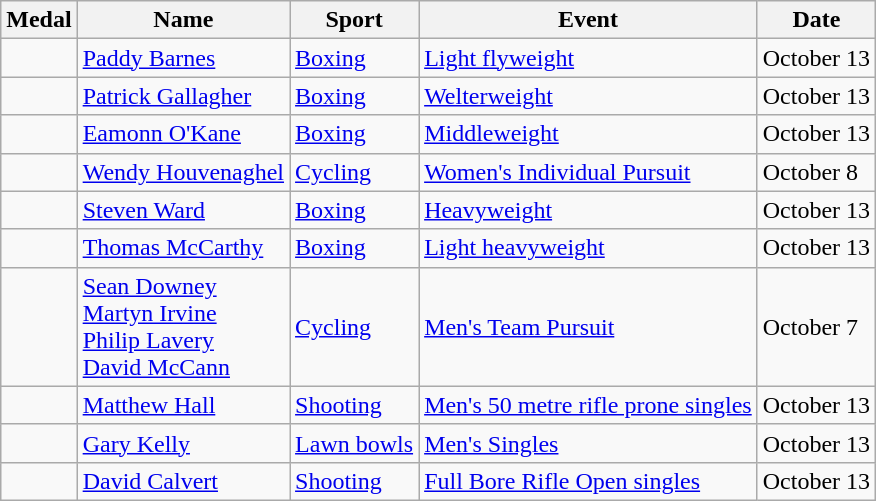<table class="wikitable sortable">
<tr>
<th>Medal</th>
<th>Name</th>
<th>Sport</th>
<th>Event</th>
<th>Date</th>
</tr>
<tr>
<td></td>
<td><a href='#'>Paddy Barnes</a></td>
<td><a href='#'>Boxing</a></td>
<td><a href='#'>Light flyweight</a></td>
<td>October 13</td>
</tr>
<tr>
<td></td>
<td><a href='#'>Patrick Gallagher</a></td>
<td><a href='#'>Boxing</a></td>
<td><a href='#'>Welterweight</a></td>
<td>October 13</td>
</tr>
<tr>
<td></td>
<td><a href='#'>Eamonn O'Kane</a></td>
<td><a href='#'>Boxing</a></td>
<td><a href='#'>Middleweight</a></td>
<td>October 13</td>
</tr>
<tr>
<td></td>
<td><a href='#'>Wendy Houvenaghel</a></td>
<td><a href='#'>Cycling</a></td>
<td><a href='#'>Women's Individual Pursuit</a></td>
<td>October 8</td>
</tr>
<tr>
<td></td>
<td><a href='#'>Steven Ward</a></td>
<td><a href='#'>Boxing</a></td>
<td><a href='#'>Heavyweight</a></td>
<td>October 13</td>
</tr>
<tr>
<td></td>
<td><a href='#'>Thomas McCarthy</a></td>
<td><a href='#'>Boxing</a></td>
<td><a href='#'>Light heavyweight</a></td>
<td>October 13</td>
</tr>
<tr>
<td></td>
<td><a href='#'>Sean Downey</a><br><a href='#'>Martyn Irvine</a><br><a href='#'>Philip Lavery</a><br><a href='#'>David McCann</a></td>
<td><a href='#'>Cycling</a></td>
<td><a href='#'>Men's Team Pursuit</a></td>
<td>October 7</td>
</tr>
<tr>
<td></td>
<td><a href='#'>Matthew Hall</a></td>
<td><a href='#'>Shooting</a></td>
<td><a href='#'>Men's 50 metre rifle prone singles</a></td>
<td>October 13</td>
</tr>
<tr>
<td></td>
<td><a href='#'>Gary Kelly</a></td>
<td><a href='#'>Lawn bowls</a></td>
<td><a href='#'>Men's Singles</a></td>
<td>October 13</td>
</tr>
<tr>
<td></td>
<td><a href='#'>David Calvert</a></td>
<td><a href='#'>Shooting</a></td>
<td><a href='#'>Full Bore Rifle Open singles</a></td>
<td>October 13</td>
</tr>
</table>
